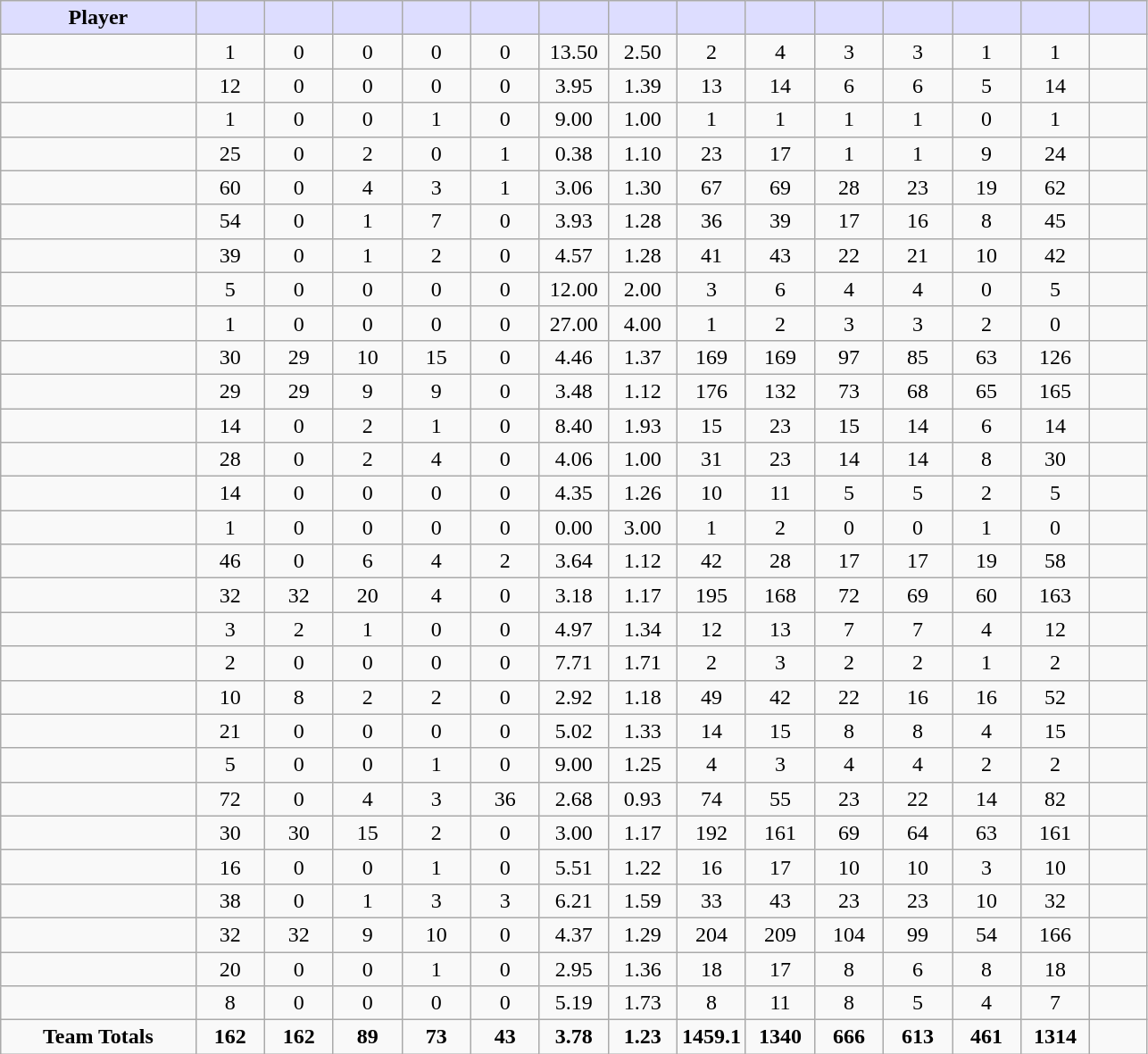<table class="wikitable sortable">
<tr>
<th style="background:#ddf; width:17%;">Player</th>
<th style="background:#ddf; width:6%;"></th>
<th style="background:#ddf; width:6%;"></th>
<th style="background:#ddf; width:6%;"></th>
<th style="background:#ddf; width:6%;"></th>
<th style="background:#ddf; width:6%;"></th>
<th style="background:#ddf; width:6%;"></th>
<th style="background:#ddf; width:6%;"></th>
<th style="background:#ddf; width:6%;"></th>
<th style="background:#ddf; width:6%;"></th>
<th style="background:#ddf; width:6%;"></th>
<th style="background:#ddf; width:6%;"></th>
<th style="background:#ddf; width:6%;"></th>
<th style="background:#ddf; width:6%;"></th>
<th style="background:#ddf; width:6%;"></th>
</tr>
<tr style="text-align:center;">
<td></td>
<td>1</td>
<td>0</td>
<td>0</td>
<td>0</td>
<td>0</td>
<td>13.50</td>
<td>2.50</td>
<td>2</td>
<td>4</td>
<td>3</td>
<td>3</td>
<td>1</td>
<td>1</td>
<td></td>
</tr>
<tr style="text-align:center;">
<td></td>
<td>12</td>
<td>0</td>
<td>0</td>
<td>0</td>
<td>0</td>
<td>3.95</td>
<td>1.39</td>
<td>13</td>
<td>14</td>
<td>6</td>
<td>6</td>
<td>5</td>
<td>14</td>
<td></td>
</tr>
<tr style="text-align:center;">
<td></td>
<td>1</td>
<td>0</td>
<td>0</td>
<td>1</td>
<td>0</td>
<td>9.00</td>
<td>1.00</td>
<td>1</td>
<td>1</td>
<td>1</td>
<td>1</td>
<td>0</td>
<td>1</td>
<td></td>
</tr>
<tr style="text-align:center;">
<td></td>
<td>25</td>
<td>0</td>
<td>2</td>
<td>0</td>
<td>1</td>
<td>0.38</td>
<td>1.10</td>
<td>23</td>
<td>17</td>
<td>1</td>
<td>1</td>
<td>9</td>
<td>24</td>
<td></td>
</tr>
<tr style="text-align:center;">
<td></td>
<td>60</td>
<td>0</td>
<td>4</td>
<td>3</td>
<td>1</td>
<td>3.06</td>
<td>1.30</td>
<td>67</td>
<td>69</td>
<td>28</td>
<td>23</td>
<td>19</td>
<td>62</td>
<td></td>
</tr>
<tr style="text-align:center;">
<td></td>
<td>54</td>
<td>0</td>
<td>1</td>
<td>7</td>
<td>0</td>
<td>3.93</td>
<td>1.28</td>
<td>36</td>
<td>39</td>
<td>17</td>
<td>16</td>
<td>8</td>
<td>45</td>
<td></td>
</tr>
<tr style="text-align:center;">
<td></td>
<td>39</td>
<td>0</td>
<td>1</td>
<td>2</td>
<td>0</td>
<td>4.57</td>
<td>1.28</td>
<td>41</td>
<td>43</td>
<td>22</td>
<td>21</td>
<td>10</td>
<td>42</td>
<td></td>
</tr>
<tr style="text-align:center;">
<td></td>
<td>5</td>
<td>0</td>
<td>0</td>
<td>0</td>
<td>0</td>
<td>12.00</td>
<td>2.00</td>
<td>3</td>
<td>6</td>
<td>4</td>
<td>4</td>
<td>0</td>
<td>5</td>
<td></td>
</tr>
<tr style="text-align:center;">
<td></td>
<td>1</td>
<td>0</td>
<td>0</td>
<td>0</td>
<td>0</td>
<td>27.00</td>
<td>4.00</td>
<td>1</td>
<td>2</td>
<td>3</td>
<td>3</td>
<td>2</td>
<td>0</td>
<td></td>
</tr>
<tr style="text-align:center;">
<td></td>
<td>30</td>
<td>29</td>
<td>10</td>
<td>15</td>
<td>0</td>
<td>4.46</td>
<td>1.37</td>
<td>169</td>
<td>169</td>
<td>97</td>
<td>85</td>
<td>63</td>
<td>126</td>
<td></td>
</tr>
<tr style="text-align:center;">
<td></td>
<td>29</td>
<td>29</td>
<td>9</td>
<td>9</td>
<td>0</td>
<td>3.48</td>
<td>1.12</td>
<td>176</td>
<td>132</td>
<td>73</td>
<td>68</td>
<td>65</td>
<td>165</td>
<td></td>
</tr>
<tr style="text-align:center;">
<td></td>
<td>14</td>
<td>0</td>
<td>2</td>
<td>1</td>
<td>0</td>
<td>8.40</td>
<td>1.93</td>
<td>15</td>
<td>23</td>
<td>15</td>
<td>14</td>
<td>6</td>
<td>14</td>
<td></td>
</tr>
<tr style="text-align:center;">
<td></td>
<td>28</td>
<td>0</td>
<td>2</td>
<td>4</td>
<td>0</td>
<td>4.06</td>
<td>1.00</td>
<td>31</td>
<td>23</td>
<td>14</td>
<td>14</td>
<td>8</td>
<td>30</td>
<td></td>
</tr>
<tr style="text-align:center;">
<td></td>
<td>14</td>
<td>0</td>
<td>0</td>
<td>0</td>
<td>0</td>
<td>4.35</td>
<td>1.26</td>
<td>10</td>
<td>11</td>
<td>5</td>
<td>5</td>
<td>2</td>
<td>5</td>
<td></td>
</tr>
<tr style="text-align:center;">
<td></td>
<td>1</td>
<td>0</td>
<td>0</td>
<td>0</td>
<td>0</td>
<td>0.00</td>
<td>3.00</td>
<td>1</td>
<td>2</td>
<td>0</td>
<td>0</td>
<td>1</td>
<td>0</td>
<td></td>
</tr>
<tr style="text-align:center;">
<td></td>
<td>46</td>
<td>0</td>
<td>6</td>
<td>4</td>
<td>2</td>
<td>3.64</td>
<td>1.12</td>
<td>42</td>
<td>28</td>
<td>17</td>
<td>17</td>
<td>19</td>
<td>58</td>
<td></td>
</tr>
<tr style="text-align:center;">
<td></td>
<td>32</td>
<td>32</td>
<td>20</td>
<td>4</td>
<td>0</td>
<td>3.18</td>
<td>1.17</td>
<td>195</td>
<td>168</td>
<td>72</td>
<td>69</td>
<td>60</td>
<td>163</td>
<td></td>
</tr>
<tr style="text-align:center;">
<td></td>
<td>3</td>
<td>2</td>
<td>1</td>
<td>0</td>
<td>0</td>
<td>4.97</td>
<td>1.34</td>
<td>12</td>
<td>13</td>
<td>7</td>
<td>7</td>
<td>4</td>
<td>12</td>
<td></td>
</tr>
<tr style="text-align:center;">
<td></td>
<td>2</td>
<td>0</td>
<td>0</td>
<td>0</td>
<td>0</td>
<td>7.71</td>
<td>1.71</td>
<td>2</td>
<td>3</td>
<td>2</td>
<td>2</td>
<td>1</td>
<td>2</td>
<td></td>
</tr>
<tr style="text-align:center;">
<td></td>
<td>10</td>
<td>8</td>
<td>2</td>
<td>2</td>
<td>0</td>
<td>2.92</td>
<td>1.18</td>
<td>49</td>
<td>42</td>
<td>22</td>
<td>16</td>
<td>16</td>
<td>52</td>
<td></td>
</tr>
<tr style="text-align:center;">
<td></td>
<td>21</td>
<td>0</td>
<td>0</td>
<td>0</td>
<td>0</td>
<td>5.02</td>
<td>1.33</td>
<td>14</td>
<td>15</td>
<td>8</td>
<td>8</td>
<td>4</td>
<td>15</td>
<td></td>
</tr>
<tr style="text-align:center;">
<td></td>
<td>5</td>
<td>0</td>
<td>0</td>
<td>1</td>
<td>0</td>
<td>9.00</td>
<td>1.25</td>
<td>4</td>
<td>3</td>
<td>4</td>
<td>4</td>
<td>2</td>
<td>2</td>
<td></td>
</tr>
<tr style="text-align:center;">
<td></td>
<td>72</td>
<td>0</td>
<td>4</td>
<td>3</td>
<td>36</td>
<td>2.68</td>
<td>0.93</td>
<td>74</td>
<td>55</td>
<td>23</td>
<td>22</td>
<td>14</td>
<td>82</td>
<td></td>
</tr>
<tr style="text-align:center;">
<td></td>
<td>30</td>
<td>30</td>
<td>15</td>
<td>2</td>
<td>0</td>
<td>3.00</td>
<td>1.17</td>
<td>192</td>
<td>161</td>
<td>69</td>
<td>64</td>
<td>63</td>
<td>161</td>
<td></td>
</tr>
<tr style="text-align:center;">
<td></td>
<td>16</td>
<td>0</td>
<td>0</td>
<td>1</td>
<td>0</td>
<td>5.51</td>
<td>1.22</td>
<td>16</td>
<td>17</td>
<td>10</td>
<td>10</td>
<td>3</td>
<td>10</td>
<td></td>
</tr>
<tr style="text-align:center;">
<td></td>
<td>38</td>
<td>0</td>
<td>1</td>
<td>3</td>
<td>3</td>
<td>6.21</td>
<td>1.59</td>
<td>33</td>
<td>43</td>
<td>23</td>
<td>23</td>
<td>10</td>
<td>32</td>
<td></td>
</tr>
<tr style="text-align:center;">
<td></td>
<td>32</td>
<td>32</td>
<td>9</td>
<td>10</td>
<td>0</td>
<td>4.37</td>
<td>1.29</td>
<td>204</td>
<td>209</td>
<td>104</td>
<td>99</td>
<td>54</td>
<td>166</td>
<td></td>
</tr>
<tr style="text-align:center;">
<td></td>
<td>20</td>
<td>0</td>
<td>0</td>
<td>1</td>
<td>0</td>
<td>2.95</td>
<td>1.36</td>
<td>18</td>
<td>17</td>
<td>8</td>
<td>6</td>
<td>8</td>
<td>18</td>
<td></td>
</tr>
<tr style="text-align:center;">
<td></td>
<td>8</td>
<td>0</td>
<td>0</td>
<td>0</td>
<td>0</td>
<td>5.19</td>
<td>1.73</td>
<td>8</td>
<td>11</td>
<td>8</td>
<td>5</td>
<td>4</td>
<td>7</td>
<td></td>
</tr>
<tr style="text-align:center;">
<td><strong>Team Totals</strong></td>
<td><strong>162</strong></td>
<td><strong>162</strong></td>
<td><strong>89</strong></td>
<td><strong>73</strong></td>
<td><strong>43</strong></td>
<td><strong>3.78</strong></td>
<td><strong>1.23</strong></td>
<td><strong>1459.1</strong></td>
<td><strong>1340</strong></td>
<td><strong>666</strong></td>
<td><strong>613</strong></td>
<td><strong>461</strong></td>
<td><strong>1314</strong></td>
<td></td>
</tr>
</table>
